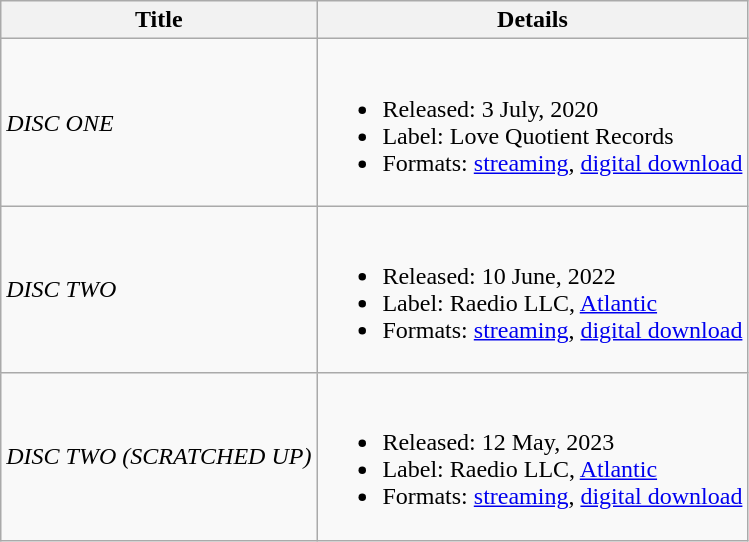<table class="wikitable">
<tr>
<th>Title</th>
<th>Details</th>
</tr>
<tr>
<td><em>DISC ONE</em></td>
<td><br><ul><li>Released: 3 July, 2020</li><li>Label: Love Quotient Records</li><li>Formats: <a href='#'>streaming</a>, <a href='#'>digital download</a></li></ul></td>
</tr>
<tr>
<td><em>DISC TWO</em></td>
<td><br><ul><li>Released: 10 June, 2022</li><li>Label: Raedio LLC, <a href='#'>Atlantic</a></li><li>Formats: <a href='#'>streaming</a>, <a href='#'>digital download</a></li></ul></td>
</tr>
<tr>
<td><em>DISC TWO (SCRATCHED UP)</em></td>
<td><br><ul><li>Released: 12 May, 2023</li><li>Label: Raedio LLC, <a href='#'>Atlantic</a></li><li>Formats: <a href='#'>streaming</a>, <a href='#'>digital download</a></li></ul></td>
</tr>
</table>
